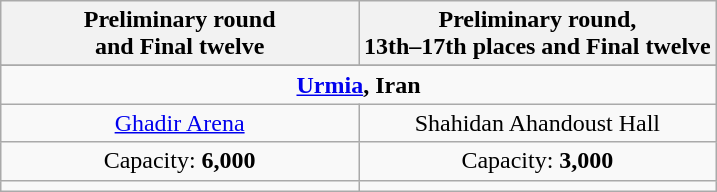<table class="wikitable" style="text-align:center">
<tr>
<th width=50%>Preliminary round<br>and Final twelve</th>
<th width=50%>Preliminary round,<br>13th–17th places and Final twelve</th>
</tr>
<tr>
</tr>
<tr>
<td colspan=2><strong><a href='#'>Urmia</a>, Iran</strong></td>
</tr>
<tr>
<td><a href='#'>Ghadir Arena</a></td>
<td>Shahidan Ahandoust Hall</td>
</tr>
<tr>
<td>Capacity: <strong>6,000</strong></td>
<td>Capacity: <strong>3,000</strong></td>
</tr>
<tr>
<td></td>
<td></td>
</tr>
</table>
